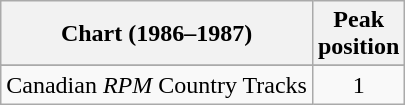<table class="wikitable sortable">
<tr>
<th align="left">Chart (1986–1987)</th>
<th align="center">Peak<br>position</th>
</tr>
<tr>
</tr>
<tr>
<td align="left">Canadian <em>RPM</em> Country Tracks</td>
<td align="center">1</td>
</tr>
</table>
